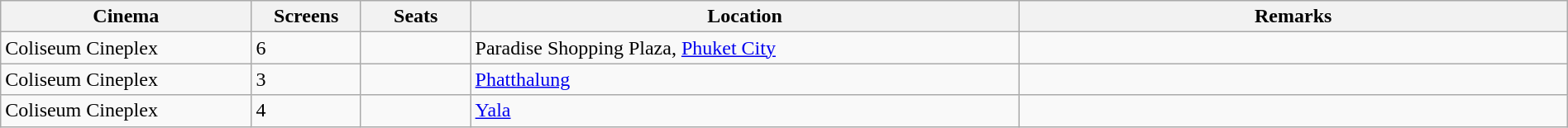<table class="wikitable" width=100%>
<tr>
<th width="16%">Cinema</th>
<th width="7%">Screens</th>
<th width="7%">Seats</th>
<th width="35%">Location</th>
<th width="35%">Remarks</th>
</tr>
<tr>
<td>Coliseum Cineplex</td>
<td>6</td>
<td></td>
<td>Paradise Shopping Plaza, <a href='#'>Phuket City</a></td>
<td></td>
</tr>
<tr>
<td>Coliseum Cineplex</td>
<td>3</td>
<td></td>
<td><a href='#'>Phatthalung</a></td>
<td></td>
</tr>
<tr>
<td>Coliseum Cineplex</td>
<td>4</td>
<td></td>
<td><a href='#'>Yala</a></td>
<td></td>
</tr>
</table>
